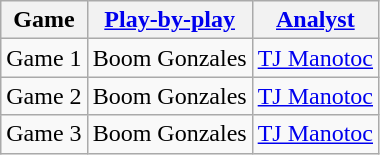<table class=wikitable>
<tr>
<th>Game</th>
<th><a href='#'>Play-by-play</a></th>
<th><a href='#'>Analyst</a></th>
</tr>
<tr>
<td>Game 1</td>
<td>Boom Gonzales</td>
<td><a href='#'>TJ Manotoc</a></td>
</tr>
<tr>
<td>Game 2</td>
<td>Boom Gonzales</td>
<td><a href='#'>TJ Manotoc</a></td>
</tr>
<tr>
<td>Game 3</td>
<td>Boom Gonzales</td>
<td><a href='#'>TJ Manotoc</a></td>
</tr>
</table>
